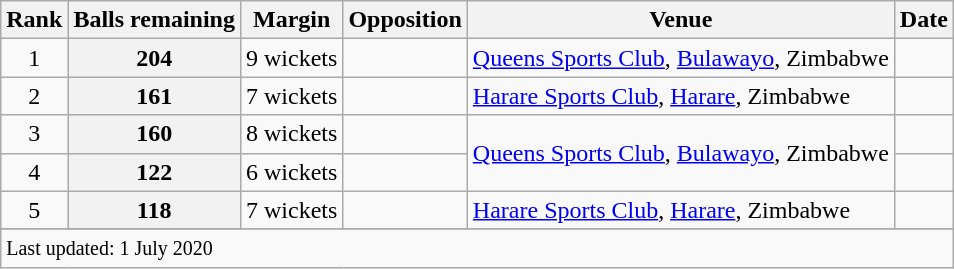<table class="wikitable plainrowheaders sortable">
<tr>
<th scope=col>Rank</th>
<th scope=col>Balls remaining</th>
<th scope=col>Margin</th>
<th scope=col>Opposition</th>
<th scope=col>Venue</th>
<th scope=col>Date</th>
</tr>
<tr>
<td style="text-align:center">1</td>
<th scope=row style=text-align:center;>204</th>
<td scope=row style=text-align:center;>9 wickets</td>
<td></td>
<td><a href='#'>Queens Sports Club</a>, <a href='#'>Bulawayo</a>, Zimbabwe</td>
<td></td>
</tr>
<tr>
<td style="text-align:center">2</td>
<th scope=row style=text-align:center;>161</th>
<td scope=row style=text-align:center;>7 wickets</td>
<td></td>
<td><a href='#'>Harare Sports Club</a>, <a href='#'>Harare</a>, Zimbabwe</td>
<td></td>
</tr>
<tr>
<td style="text-align:center">3</td>
<th scope=row style=text-align:center;>160</th>
<td scope=row style=text-align:center;>8 wickets</td>
<td></td>
<td rowspan=2><a href='#'>Queens Sports Club</a>, <a href='#'>Bulawayo</a>, Zimbabwe</td>
<td></td>
</tr>
<tr>
<td style="text-align:center">4</td>
<th scope=row style=text-align:center;>122</th>
<td scope=row style=text-align:center;>6 wickets</td>
<td></td>
<td></td>
</tr>
<tr>
<td style="text-align:center">5</td>
<th scope=row style=text-align:center;>118</th>
<td scope=row style=text-align:center;>7 wickets</td>
<td></td>
<td><a href='#'>Harare Sports Club</a>, <a href='#'>Harare</a>, Zimbabwe</td>
<td></td>
</tr>
<tr>
</tr>
<tr class=sortbottom>
<td colspan=6><small>Last updated: 1 July 2020</small></td>
</tr>
</table>
